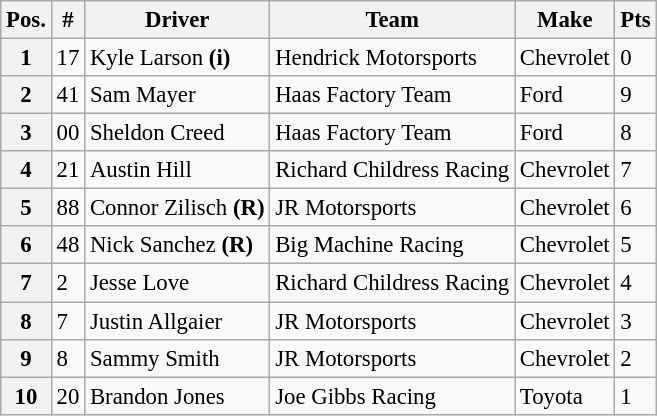<table class="wikitable" style="font-size:95%">
<tr>
<th>Pos.</th>
<th>#</th>
<th>Driver</th>
<th>Team</th>
<th>Make</th>
<th>Pts</th>
</tr>
<tr>
<th>1</th>
<td>17</td>
<td>Kyle Larson <strong>(i)</strong></td>
<td>Hendrick Motorsports</td>
<td>Chevrolet</td>
<td>0</td>
</tr>
<tr>
<th>2</th>
<td>41</td>
<td>Sam Mayer</td>
<td>Haas Factory Team</td>
<td>Ford</td>
<td>9</td>
</tr>
<tr>
<th>3</th>
<td>00</td>
<td>Sheldon Creed</td>
<td>Haas Factory Team</td>
<td>Ford</td>
<td>8</td>
</tr>
<tr>
<th>4</th>
<td>21</td>
<td>Austin Hill</td>
<td>Richard Childress Racing</td>
<td>Chevrolet</td>
<td>7</td>
</tr>
<tr>
<th>5</th>
<td>88</td>
<td>Connor Zilisch <strong>(R)</strong></td>
<td>JR Motorsports</td>
<td>Chevrolet</td>
<td>6</td>
</tr>
<tr>
<th>6</th>
<td>48</td>
<td>Nick Sanchez <strong>(R)</strong></td>
<td>Big Machine Racing</td>
<td>Chevrolet</td>
<td>5</td>
</tr>
<tr>
<th>7</th>
<td>2</td>
<td>Jesse Love</td>
<td>Richard Childress Racing</td>
<td>Chevrolet</td>
<td>4</td>
</tr>
<tr>
<th>8</th>
<td>7</td>
<td>Justin Allgaier</td>
<td>JR Motorsports</td>
<td>Chevrolet</td>
<td>3</td>
</tr>
<tr>
<th>9</th>
<td>8</td>
<td>Sammy Smith</td>
<td>JR Motorsports</td>
<td>Chevrolet</td>
<td>2</td>
</tr>
<tr>
<th>10</th>
<td>20</td>
<td>Brandon Jones</td>
<td>Joe Gibbs Racing</td>
<td>Toyota</td>
<td>1</td>
</tr>
</table>
